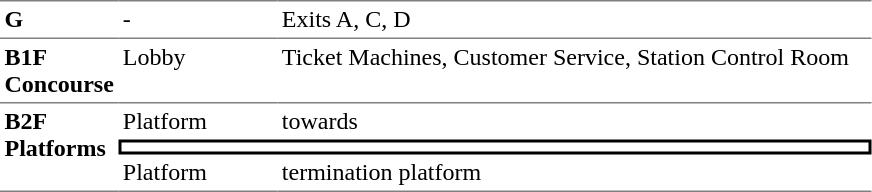<table table border=0 cellspacing=0 cellpadding=3>
<tr>
<td style="border-top:solid 1px gray;" width=50 valign=top><strong>G</strong></td>
<td style="border-top:solid 1px gray;" width=100 valign=top>-</td>
<td style="border-top:solid 1px gray;" width=390 valign=top>Exits A, C, D</td>
</tr>
<tr>
<td style="border-bottom:solid 1px gray; border-top:solid 1px gray;" valign=top width=50><strong>B1F<br>Concourse</strong></td>
<td style="border-bottom:solid 1px gray; border-top:solid 1px gray;" valign=top width=100>Lobby</td>
<td style="border-bottom:solid 1px gray; border-top:solid 1px gray;" valign=top width=390>Ticket Machines, Customer Service, Station Control Room</td>
</tr>
<tr>
<td style="border-bottom:solid 1px gray;" rowspan=3 valign=top><strong>B2F<br>Platforms</strong></td>
<td>Platform </td>
<td>  towards  </td>
</tr>
<tr>
<td style="border-right:solid 2px black;border-left:solid 2px black;border-top:solid 2px black;border-bottom:solid 2px black;text-align:center;" colspan=2></td>
</tr>
<tr>
<td style="border-bottom:solid 1px gray;">Platform </td>
<td style="border-bottom:solid 1px gray;">  termination platform </td>
</tr>
</table>
